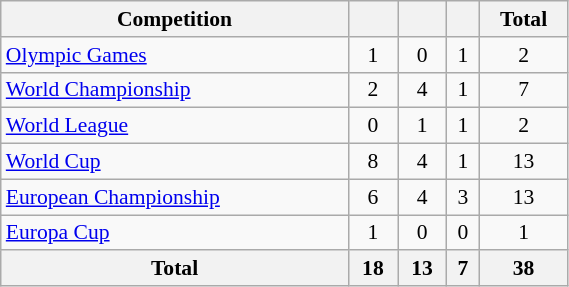<table class="wikitable" width=30% style="font-size:90%; text-align:center;">
<tr>
<th>Competition</th>
<th></th>
<th></th>
<th></th>
<th>Total</th>
</tr>
<tr>
<td align=left><a href='#'>Olympic Games</a></td>
<td>1</td>
<td>0</td>
<td>1</td>
<td>2</td>
</tr>
<tr>
<td align=left><a href='#'>World Championship</a></td>
<td>2</td>
<td>4</td>
<td>1</td>
<td>7</td>
</tr>
<tr>
<td align=left><a href='#'>World League</a></td>
<td>0</td>
<td>1</td>
<td>1</td>
<td>2</td>
</tr>
<tr>
<td align=left><a href='#'>World Cup</a></td>
<td>8</td>
<td>4</td>
<td>1</td>
<td>13</td>
</tr>
<tr>
<td align=left><a href='#'>European Championship</a></td>
<td>6</td>
<td>4</td>
<td>3</td>
<td>13</td>
</tr>
<tr>
<td align=left><a href='#'>Europa Cup</a></td>
<td>1</td>
<td>0</td>
<td>0</td>
<td>1</td>
</tr>
<tr>
<th>Total</th>
<th>18</th>
<th>13</th>
<th>7</th>
<th>38</th>
</tr>
</table>
